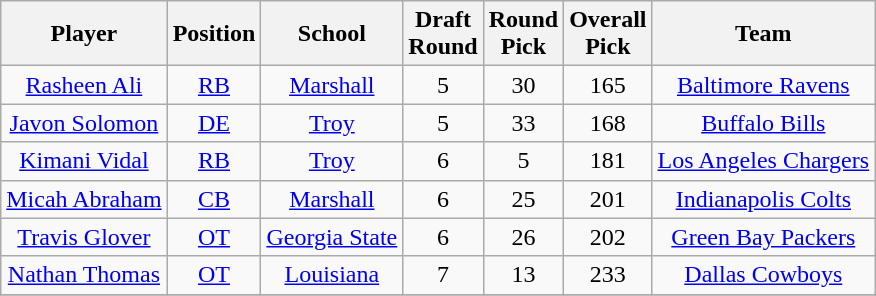<table class="wikitable sortable" border="1" style="text-align: center;">
<tr>
<th>Player</th>
<th>Position</th>
<th>School</th>
<th>Draft<br>Round</th>
<th>Round<br>Pick</th>
<th>Overall<br>Pick</th>
<th>Team</th>
</tr>
<tr>
<td><a href='#'>Rasheen Ali</a></td>
<td><a href='#'>RB</a></td>
<td><a href='#'>Marshall</a></td>
<td>5</td>
<td>30</td>
<td>165</td>
<td><a href='#'>Baltimore Ravens</a></td>
</tr>
<tr>
<td><a href='#'>Javon Solomon</a></td>
<td><a href='#'>DE</a></td>
<td><a href='#'>Troy</a></td>
<td>5</td>
<td>33</td>
<td>168</td>
<td><a href='#'>Buffalo Bills</a></td>
</tr>
<tr>
<td><a href='#'>Kimani Vidal</a></td>
<td><a href='#'>RB</a></td>
<td><a href='#'>Troy</a></td>
<td>6</td>
<td>5</td>
<td>181</td>
<td><a href='#'>Los Angeles Chargers</a></td>
</tr>
<tr>
<td><a href='#'>Micah Abraham</a></td>
<td><a href='#'>CB</a></td>
<td><a href='#'>Marshall</a></td>
<td>6</td>
<td>25</td>
<td>201</td>
<td><a href='#'>Indianapolis Colts</a></td>
</tr>
<tr>
<td><a href='#'>Travis Glover</a></td>
<td><a href='#'>OT</a></td>
<td><a href='#'>Georgia State</a></td>
<td>6</td>
<td>26</td>
<td>202</td>
<td><a href='#'>Green Bay Packers</a></td>
</tr>
<tr>
<td><a href='#'>Nathan Thomas</a></td>
<td><a href='#'>OT</a></td>
<td><a href='#'>Louisiana</a></td>
<td>7</td>
<td>13</td>
<td>233</td>
<td><a href='#'>Dallas Cowboys</a></td>
</tr>
<tr>
</tr>
</table>
